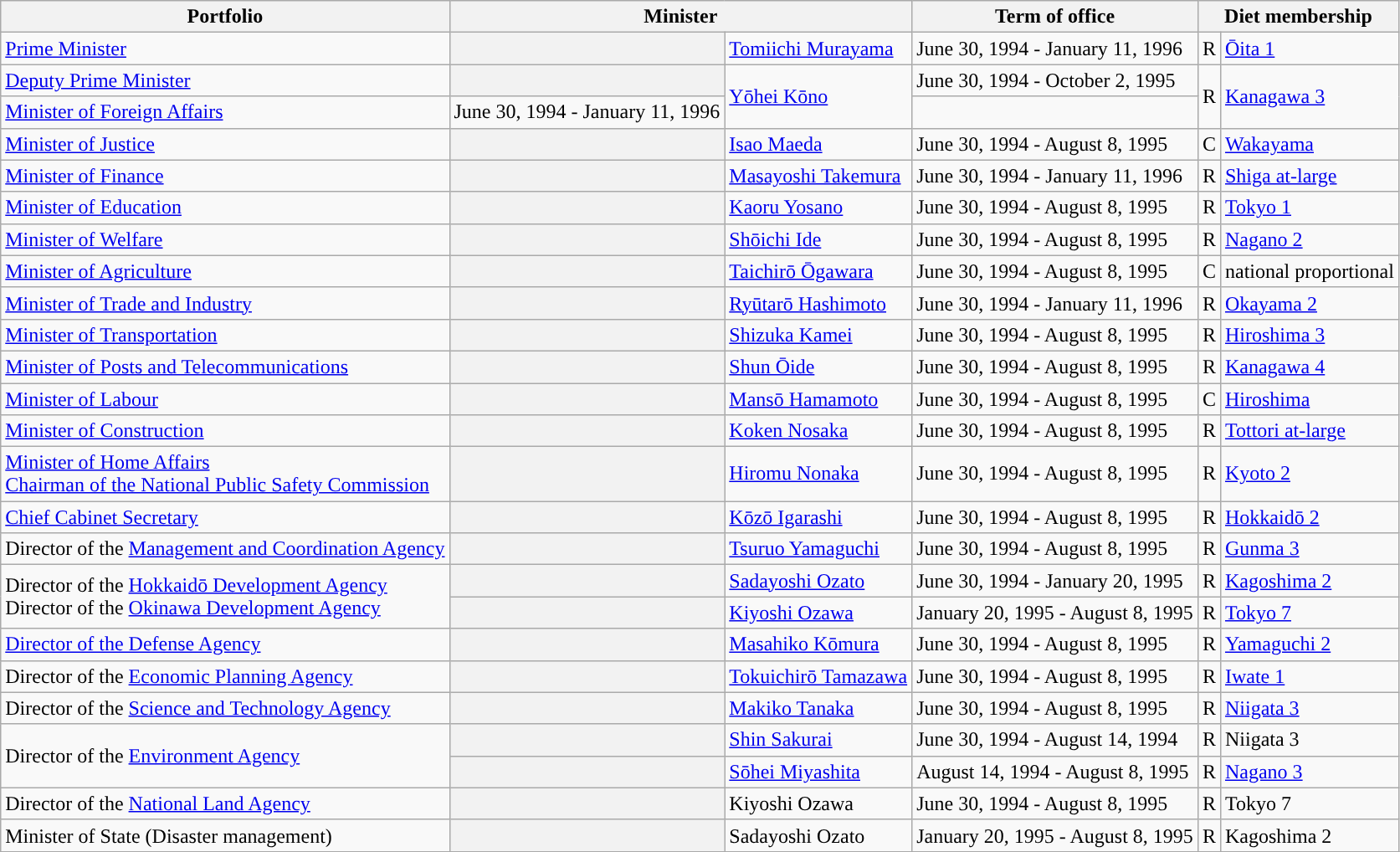<table class=wikitable>
<tr>
<th>Portfolio</th>
<th colspan=2>Minister</th>
<th>Term of office</th>
<th colspan=2>Diet membership</th>
</tr>
<tr>
<td><a href='#'>Prime Minister</a></td>
<th style="color:inherit;background-color: "></th>
<td><a href='#'>Tomiichi Murayama</a></td>
<td>June 30, 1994 - January 11, 1996</td>
<td>R</td>
<td><a href='#'>Ōita 1</a></td>
</tr>
<tr>
<td><a href='#'>Deputy Prime Minister</a></td>
<th style="background-color: "></th>
<td rowspan=2><a href='#'>Yōhei Kōno</a></td>
<td>June 30, 1994 - October 2, 1995</td>
<td rowspan=2>R</td>
<td rowspan=2><a href='#'>Kanagawa 3</a></td>
</tr>
<tr>
<td><a href='#'>Minister of Foreign Affairs</a></td>
<td>June 30, 1994 - January 11, 1996</td>
</tr>
<tr>
<td><a href='#'>Minister of Justice</a></td>
<th style="color:inherit;background-color: "></th>
<td><a href='#'>Isao Maeda</a></td>
<td>June 30, 1994 - August 8, 1995</td>
<td>C</td>
<td><a href='#'>Wakayama</a></td>
</tr>
<tr>
<td><a href='#'>Minister of Finance</a></td>
<th style="color:inherit;background-color: "></th>
<td><a href='#'>Masayoshi Takemura</a></td>
<td>June 30, 1994 - January 11, 1996</td>
<td>R</td>
<td><a href='#'>Shiga at-large</a></td>
</tr>
<tr>
<td><a href='#'>Minister of Education</a></td>
<th style="color:inherit;background-color: "></th>
<td><a href='#'>Kaoru Yosano</a></td>
<td>June 30, 1994 - August 8, 1995</td>
<td>R</td>
<td><a href='#'>Tokyo 1</a></td>
</tr>
<tr>
<td><a href='#'>Minister of Welfare</a></td>
<th style="color:inherit;background-color: "></th>
<td><a href='#'>Shōichi Ide</a></td>
<td>June 30, 1994 - August 8, 1995</td>
<td>R</td>
<td><a href='#'>Nagano 2</a></td>
</tr>
<tr>
<td><a href='#'>Minister of Agriculture</a></td>
<th style="color:inherit;background-color: "></th>
<td><a href='#'>Taichirō Ōgawara</a></td>
<td>June 30, 1994 - August 8, 1995</td>
<td>C</td>
<td>national proportional</td>
</tr>
<tr>
<td><a href='#'>Minister of Trade and Industry</a></td>
<th style="color:inherit;background-color: "></th>
<td><a href='#'>Ryūtarō Hashimoto</a></td>
<td>June 30, 1994 - January 11, 1996</td>
<td>R</td>
<td><a href='#'>Okayama 2</a></td>
</tr>
<tr>
<td><a href='#'>Minister of Transportation</a></td>
<th style="color:inherit;background-color: "></th>
<td><a href='#'>Shizuka Kamei</a></td>
<td>June 30, 1994 - August 8, 1995</td>
<td>R</td>
<td><a href='#'>Hiroshima 3</a></td>
</tr>
<tr>
<td><a href='#'>Minister of Posts and Telecommunications</a></td>
<th style="color:inherit;background-color: "></th>
<td><a href='#'>Shun Ōide</a></td>
<td>June 30, 1994 - August 8, 1995</td>
<td>R</td>
<td><a href='#'>Kanagawa 4</a></td>
</tr>
<tr>
<td><a href='#'>Minister of Labour</a></td>
<th style="color:inherit;background-color: "></th>
<td><a href='#'>Mansō Hamamoto</a></td>
<td>June 30, 1994 - August 8, 1995</td>
<td>C</td>
<td><a href='#'>Hiroshima</a></td>
</tr>
<tr>
<td><a href='#'>Minister of Construction</a></td>
<th style="color:inherit;background-color: "></th>
<td><a href='#'>Koken Nosaka</a></td>
<td>June 30, 1994 - August 8, 1995</td>
<td>R</td>
<td><a href='#'>Tottori at-large</a></td>
</tr>
<tr>
<td><a href='#'>Minister of Home Affairs</a><br><a href='#'>Chairman of the National Public Safety Commission</a></td>
<th style="color:inherit;background-color: "></th>
<td><a href='#'>Hiromu Nonaka</a></td>
<td>June 30, 1994 - August 8, 1995</td>
<td>R</td>
<td><a href='#'>Kyoto 2</a></td>
</tr>
<tr>
<td><a href='#'>Chief Cabinet Secretary</a></td>
<th style="color:inherit;background-color: "></th>
<td><a href='#'>Kōzō Igarashi</a></td>
<td>June 30, 1994 - August 8, 1995</td>
<td>R</td>
<td><a href='#'>Hokkaidō 2</a></td>
</tr>
<tr>
<td>Director of the <a href='#'>Management and Coordination Agency</a></td>
<th style="color:inherit;background-color: "></th>
<td><a href='#'>Tsuruo Yamaguchi</a></td>
<td>June 30, 1994 - August 8, 1995</td>
<td>R</td>
<td><a href='#'>Gunma 3</a></td>
</tr>
<tr>
<td rowspan="2">Director of the <a href='#'>Hokkaidō Development Agency</a><br>Director of the <a href='#'>Okinawa Development Agency</a></td>
<th style="color:inherit;background-color: "></th>
<td><a href='#'>Sadayoshi Ozato</a></td>
<td>June 30, 1994 - January 20, 1995</td>
<td>R</td>
<td><a href='#'>Kagoshima 2</a></td>
</tr>
<tr>
<th style="color:inherit;background-color: "></th>
<td><a href='#'>Kiyoshi Ozawa</a></td>
<td>January 20, 1995 - August 8, 1995</td>
<td>R</td>
<td><a href='#'>Tokyo 7</a></td>
</tr>
<tr>
<td><a href='#'>Director of the Defense Agency</a></td>
<th style="color:inherit;background-color: "></th>
<td><a href='#'>Masahiko Kōmura</a></td>
<td>June 30, 1994 - August 8, 1995</td>
<td>R</td>
<td><a href='#'>Yamaguchi 2</a></td>
</tr>
<tr>
<td>Director of the <a href='#'>Economic Planning Agency</a></td>
<th style="color:inherit;background-color: "></th>
<td><a href='#'>Tokuichirō Tamazawa</a></td>
<td>June 30, 1994 - August 8, 1995</td>
<td>R</td>
<td><a href='#'>Iwate 1</a></td>
</tr>
<tr>
<td>Director of the <a href='#'>Science and Technology Agency</a></td>
<th style="color:inherit;background-color: "></th>
<td><a href='#'>Makiko Tanaka</a></td>
<td>June 30, 1994 - August 8, 1995</td>
<td>R</td>
<td><a href='#'>Niigata 3</a></td>
</tr>
<tr>
<td rowspan="2">Director of the <a href='#'>Environment Agency</a></td>
<th style="color:inherit;background-color: "></th>
<td><a href='#'>Shin Sakurai</a></td>
<td>June 30, 1994 - August 14, 1994</td>
<td>R</td>
<td>Niigata 3</td>
</tr>
<tr>
<th style="color:inherit;background-color: "></th>
<td><a href='#'>Sōhei Miyashita</a></td>
<td>August 14, 1994 - August 8, 1995</td>
<td>R</td>
<td><a href='#'>Nagano 3</a></td>
</tr>
<tr>
<td>Director of the <a href='#'>National Land Agency</a></td>
<th style="color:inherit;background-color: "></th>
<td>Kiyoshi Ozawa</td>
<td>June 30, 1994 - August 8, 1995</td>
<td>R</td>
<td>Tokyo 7</td>
</tr>
<tr>
<td>Minister of State (Disaster management)</td>
<th style="color:inherit;background-color: "></th>
<td>Sadayoshi Ozato</td>
<td>January 20, 1995 - August 8, 1995</td>
<td>R</td>
<td>Kagoshima 2</td>
</tr>
<tr>
</tr>
</table>
